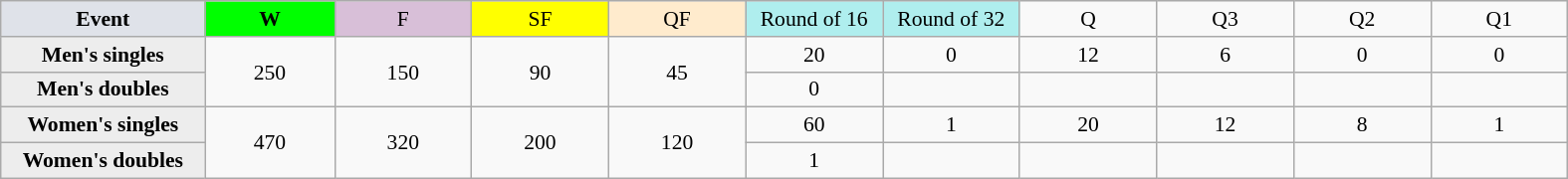<table class=wikitable style=font-size:90%;text-align:center>
<tr>
<td style="width:130px; background:#dfe2e9;"><strong>Event</strong></td>
<td style="width:80px; background:lime;"><strong>W</strong></td>
<td style="width:85px; background:thistle;">F</td>
<td style="width:85px; background:#ff0;">SF</td>
<td style="width:85px; background:#ffebcd;">QF</td>
<td style="width:85px; background:#afeeee;">Round of 16</td>
<td style="width:85px; background:#afeeee;">Round of 32</td>
<td width=85>Q</td>
<td width=85>Q3</td>
<td width=85>Q2</td>
<td width=85>Q1</td>
</tr>
<tr>
<th style="background:#ededed;">Men's singles</th>
<td rowspan=2>250</td>
<td rowspan=2>150</td>
<td rowspan=2>90</td>
<td rowspan=2>45</td>
<td>20</td>
<td>0</td>
<td>12</td>
<td>6</td>
<td>0</td>
<td>0</td>
</tr>
<tr>
<th style="background:#ededed;">Men's doubles</th>
<td>0</td>
<td></td>
<td></td>
<td></td>
<td></td>
<td></td>
</tr>
<tr>
<th style="background:#ededed;">Women's singles</th>
<td rowspan=2>470</td>
<td rowspan=2>320</td>
<td rowspan=2>200</td>
<td rowspan=2>120</td>
<td>60</td>
<td>1</td>
<td>20</td>
<td>12</td>
<td>8</td>
<td>1</td>
</tr>
<tr>
<th style="background:#ededed;">Women's doubles</th>
<td>1</td>
<td></td>
<td></td>
<td></td>
<td></td>
<td></td>
</tr>
</table>
